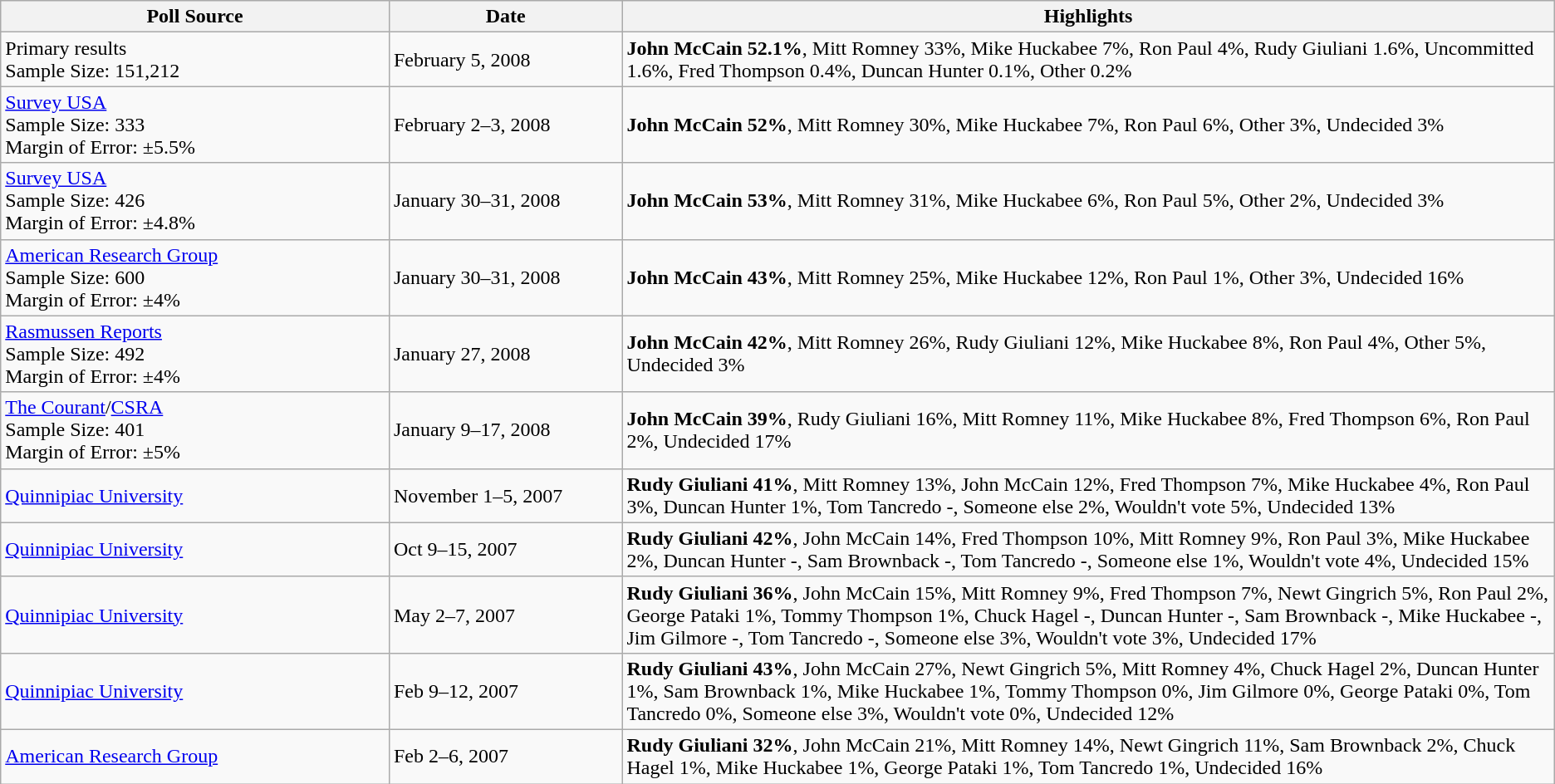<table class="wikitable sortable">
<tr>
<th width="25%">Poll Source</th>
<th width="15%">Date</th>
<th width="60%">Highlights</th>
</tr>
<tr>
<td>Primary results<br>Sample Size: 151,212</td>
<td>February 5, 2008</td>
<td><strong>John McCain 52.1%</strong>, Mitt Romney 33%, Mike Huckabee 7%, Ron Paul 4%, Rudy Giuliani 1.6%, Uncommitted 1.6%, Fred Thompson 0.4%, Duncan Hunter 0.1%, Other 0.2%</td>
</tr>
<tr>
<td><a href='#'>Survey USA</a><br>Sample Size: 333<br>Margin of Error: ±5.5%</td>
<td>February 2–3, 2008</td>
<td><strong>John McCain 52%</strong>, Mitt Romney 30%, Mike Huckabee 7%, Ron Paul 6%, Other 3%, Undecided 3%</td>
</tr>
<tr>
<td><a href='#'>Survey USA</a><br>Sample Size: 426<br>
Margin of Error: ±4.8%</td>
<td>January 30–31, 2008</td>
<td><strong>John McCain 53%</strong>, Mitt Romney 31%, Mike Huckabee 6%, Ron Paul 5%, Other 2%, Undecided 3%</td>
</tr>
<tr>
<td><a href='#'>American Research Group</a><br>Sample Size: 600<br>
Margin of Error: ±4%</td>
<td>January 30–31, 2008</td>
<td><strong>John McCain 43%</strong>, Mitt Romney 25%, Mike Huckabee 12%, Ron Paul 1%, Other 3%, Undecided 16%</td>
</tr>
<tr>
<td><a href='#'>Rasmussen Reports</a><br>Sample Size: 492<br>
Margin of Error: ±4%</td>
<td>January 27, 2008</td>
<td><strong>John McCain 42%</strong>, Mitt Romney 26%, Rudy Giuliani 12%, Mike Huckabee 8%, Ron Paul 4%, Other 5%, Undecided 3%</td>
</tr>
<tr>
<td><a href='#'>The Courant</a>/<a href='#'>CSRA</a><br>Sample Size: 401<br>
Margin of Error: ±5%</td>
<td>January 9–17, 2008</td>
<td><strong>John McCain 39%</strong>, Rudy Giuliani 16%, Mitt Romney 11%, Mike Huckabee 8%, Fred Thompson 6%, Ron Paul 2%, Undecided 17%</td>
</tr>
<tr>
<td><a href='#'>Quinnipiac University</a></td>
<td>November 1–5, 2007</td>
<td><strong>Rudy Giuliani 41%</strong>, Mitt Romney 13%, John McCain 12%, Fred Thompson 7%, Mike Huckabee 4%, Ron Paul 3%, Duncan Hunter 1%, Tom Tancredo -, Someone else 2%, Wouldn't vote 5%, Undecided 13%</td>
</tr>
<tr>
<td><a href='#'>Quinnipiac University</a></td>
<td>Oct 9–15, 2007</td>
<td><strong>Rudy Giuliani 42%</strong>, John McCain 14%, Fred Thompson 10%, Mitt Romney 9%, Ron Paul 3%, Mike Huckabee 2%, Duncan Hunter -, Sam Brownback -, Tom Tancredo -, Someone else 1%, Wouldn't vote 4%, Undecided 15%</td>
</tr>
<tr>
<td><a href='#'>Quinnipiac University</a></td>
<td>May 2–7, 2007</td>
<td><strong>Rudy Giuliani 36%</strong>, John McCain 15%, Mitt Romney 9%, Fred Thompson 7%, Newt Gingrich 5%, Ron Paul 2%, George Pataki 1%, Tommy Thompson 1%, Chuck Hagel -, Duncan Hunter -, Sam Brownback -, Mike Huckabee -, Jim Gilmore -, Tom Tancredo -, Someone else 3%, Wouldn't vote 3%, Undecided 17%</td>
</tr>
<tr>
<td><a href='#'>Quinnipiac University</a></td>
<td>Feb 9–12, 2007</td>
<td><strong>Rudy Giuliani 43%</strong>, John McCain 27%, Newt Gingrich 5%, Mitt Romney 4%, Chuck Hagel 2%, Duncan Hunter 1%, Sam Brownback 1%, Mike Huckabee 1%, Tommy Thompson 0%, Jim Gilmore 0%, George Pataki 0%, Tom Tancredo 0%, Someone else 3%, Wouldn't vote 0%, Undecided 12%</td>
</tr>
<tr>
<td><a href='#'>American Research Group</a></td>
<td>Feb 2–6, 2007</td>
<td><strong>Rudy Giuliani 32%</strong>, John McCain 21%, Mitt Romney 14%, Newt Gingrich 11%, Sam Brownback 2%, Chuck Hagel 1%, Mike Huckabee 1%, George Pataki 1%, Tom Tancredo 1%, Undecided 16%</td>
</tr>
</table>
